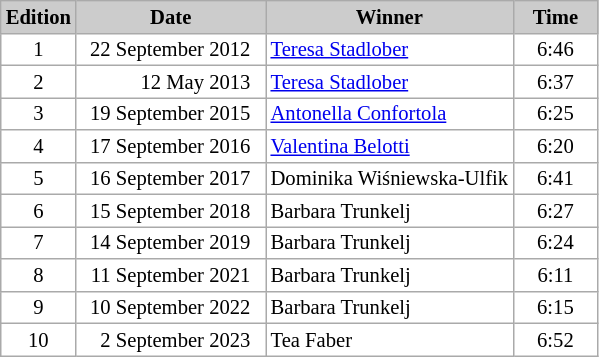<table class="wikitable plainrowheaders" style="background:#fff; font-size:86%; line-height:15px; border:grey solid 1px; border-collapse:collapse;">
<tr style="background:#ccc; text-align:center;">
<th style="background:#ccc;" width="40">Edition</th>
<th style="background:#ccc;" width="120">Date</th>
<th style="background:#ccc;">Winner</th>
<th style="background:#ccc;" width="50">Time</th>
</tr>
<tr>
<td align=center>1</td>
<td align=right>22 September 2012  </td>
<td> <a href='#'>Teresa Stadlober</a></td>
<td align=center>6:46</td>
</tr>
<tr>
<td align=center>2</td>
<td align=right>12 May 2013  </td>
<td> <a href='#'>Teresa Stadlober</a></td>
<td align=center>6:37</td>
</tr>
<tr>
<td align=center>3</td>
<td align=right>19 September 2015  </td>
<td> <a href='#'>Antonella Confortola</a></td>
<td align=center>6:25</td>
</tr>
<tr>
<td align=center>4</td>
<td align=right>17 September 2016  </td>
<td> <a href='#'>Valentina Belotti</a></td>
<td align=center>6:20</td>
</tr>
<tr>
<td align=center>5</td>
<td align=right>16 September 2017  </td>
<td> Dominika Wiśniewska-Ulfik</td>
<td align=center>6:41</td>
</tr>
<tr>
<td align=center>6</td>
<td align=right>15 September 2018  </td>
<td> Barbara Trunkelj</td>
<td align=center>6:27</td>
</tr>
<tr>
<td align=center>7</td>
<td align=right>14 September 2019  </td>
<td> Barbara Trunkelj</td>
<td align=center>6:24</td>
</tr>
<tr>
<td align=center>8</td>
<td align=right>11 September 2021  </td>
<td> Barbara Trunkelj</td>
<td align=center>6:11</td>
</tr>
<tr>
<td align=center>9</td>
<td align=right>10 September 2022  </td>
<td> Barbara Trunkelj</td>
<td align=center>6:15</td>
</tr>
<tr>
<td align=center>10</td>
<td align=right>2 September 2023  </td>
<td> Tea Faber</td>
<td align=center>6:52</td>
</tr>
</table>
